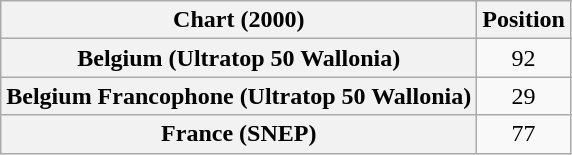<table class="wikitable sortable plainrowheaders" style="text-align:center">
<tr>
<th scope="col">Chart (2000)</th>
<th scope="col">Position</th>
</tr>
<tr>
<th scope="row">Belgium (Ultratop 50 Wallonia)</th>
<td>92</td>
</tr>
<tr>
<th scope="row">Belgium Francophone (Ultratop 50 Wallonia)</th>
<td>29</td>
</tr>
<tr>
<th scope="row">France (SNEP)</th>
<td>77</td>
</tr>
</table>
